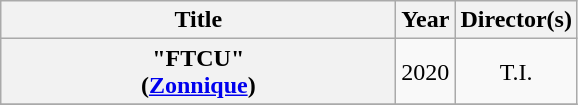<table class="wikitable plainrowheaders" style="text-align:center;">
<tr>
<th scope="col" style="width:16em;">Title</th>
<th scope="col">Year</th>
<th scope="col">Director(s)</th>
</tr>
<tr>
<th scope="row">"FTCU"<br><span>(<a href='#'>Zonnique</a>)</span></th>
<td rowspan="1">2020</td>
<td>T.I.</td>
</tr>
<tr>
</tr>
</table>
